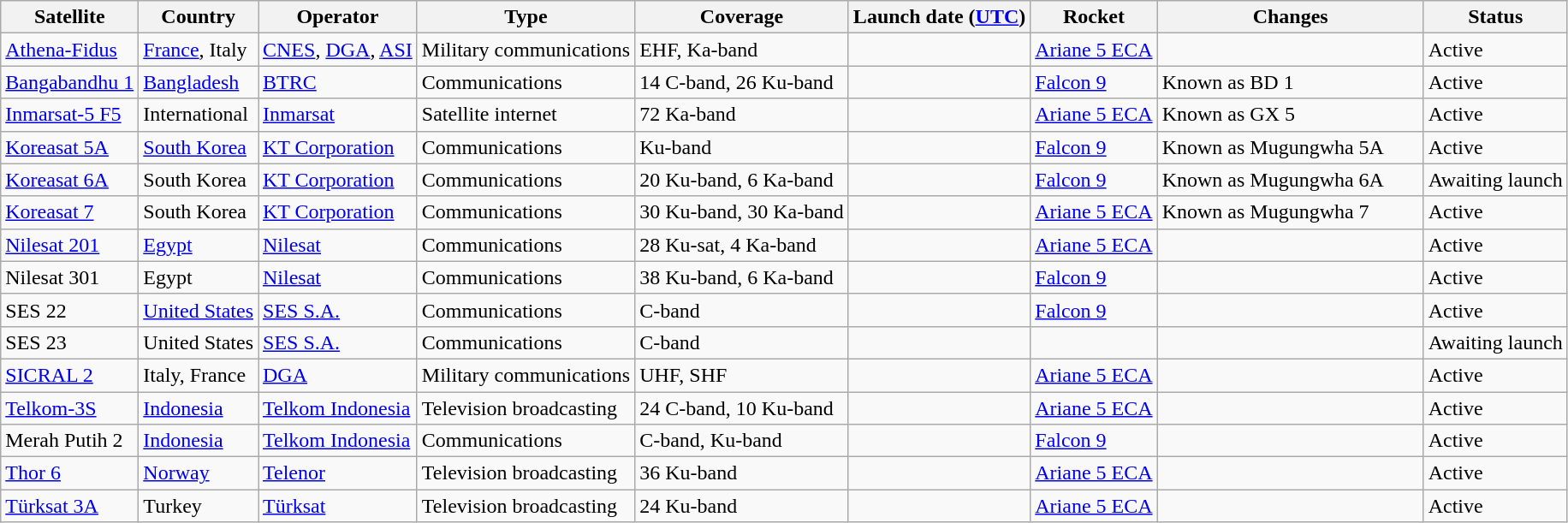<table class="wikitable sortable" border="1"}>
<tr>
<th>Satellite</th>
<th>Country</th>
<th>Operator</th>
<th>Type</th>
<th>Coverage </th>
<th>Launch date (<a href='#'>UTC</a>) </th>
<th>Rocket</th>
<th width="200pt">Changes</th>
<th>Status </th>
</tr>
<tr>
<td><a href='#'>Athena-Fidus</a></td>
<td><a href='#'>France</a>, Italy</td>
<td><a href='#'>CNES</a>, <a href='#'>DGA</a>, <a href='#'>ASI</a></td>
<td>Military communications</td>
<td>EHF, Ka-band</td>
<td></td>
<td><a href='#'>Ariane 5 ECA</a></td>
<td></td>
<td>Active</td>
</tr>
<tr>
<td><a href='#'>Bangabandhu 1</a></td>
<td><a href='#'>Bangladesh</a></td>
<td><a href='#'>BTRC</a></td>
<td>Communications</td>
<td>14 C-band, 26 Ku-band</td>
<td></td>
<td><a href='#'>Falcon 9</a></td>
<td>Known as BD 1</td>
<td>Active</td>
</tr>
<tr>
<td><a href='#'>Inmarsat-5 F5</a></td>
<td>International</td>
<td><a href='#'>Inmarsat</a></td>
<td>Satellite internet</td>
<td>72 Ka-band</td>
<td></td>
<td><a href='#'>Ariane 5 ECA</a></td>
<td>Known as GX 5</td>
<td>Active</td>
</tr>
<tr>
<td><a href='#'>Koreasat 5A</a></td>
<td><a href='#'>South Korea</a></td>
<td><a href='#'>KT Corporation</a></td>
<td>Communications</td>
<td>Ku-band</td>
<td></td>
<td><a href='#'>Falcon 9</a></td>
<td>Known as Mugungwha 5A</td>
<td>Active</td>
</tr>
<tr>
<td><a href='#'>Koreasat 6A</a></td>
<td>South Korea</td>
<td><a href='#'>KT Corporation</a></td>
<td>Communications</td>
<td>20 Ku-band, 6 Ka-band</td>
<td></td>
<td><a href='#'>Falcon 9</a></td>
<td>Known as Mugungwha 6A</td>
<td>Awaiting launch</td>
</tr>
<tr>
<td><a href='#'>Koreasat 7</a></td>
<td>South Korea</td>
<td><a href='#'>KT Corporation</a></td>
<td>Communications</td>
<td>30 Ku-band, 30 Ka-band</td>
<td></td>
<td><a href='#'>Ariane 5 ECA</a></td>
<td>Known as Mugungwha 7</td>
<td>Active</td>
</tr>
<tr>
<td><a href='#'>Nilesat 201</a></td>
<td><a href='#'>Egypt</a></td>
<td><a href='#'>Nilesat</a></td>
<td>Communications</td>
<td>28 Ku-sat, 4 Ka-band</td>
<td></td>
<td><a href='#'>Ariane 5 ECA</a></td>
<td></td>
<td>Active</td>
</tr>
<tr>
<td>Nilesat 301</td>
<td>Egypt</td>
<td><a href='#'>Nilesat</a></td>
<td>Communications</td>
<td>38 Ku-band, 6 Ka-band</td>
<td></td>
<td><a href='#'>Falcon 9</a></td>
<td></td>
<td>Active</td>
</tr>
<tr>
<td>SES 22</td>
<td><a href='#'>United States</a></td>
<td><a href='#'>SES S.A.</a></td>
<td>Communications</td>
<td>C-band</td>
<td></td>
<td><a href='#'>Falcon 9</a></td>
<td></td>
<td>Active</td>
</tr>
<tr>
<td>SES 23</td>
<td>United States</td>
<td><a href='#'>SES S.A.</a></td>
<td>Communications</td>
<td>C-band</td>
<td></td>
<td></td>
<td></td>
<td>Awaiting launch</td>
</tr>
<tr>
<td><a href='#'>SICRAL 2</a></td>
<td>Italy, France</td>
<td><a href='#'>DGA</a></td>
<td>Military communications</td>
<td>UHF, SHF</td>
<td></td>
<td><a href='#'>Ariane 5 ECA</a></td>
<td></td>
<td>Active</td>
</tr>
<tr>
<td><a href='#'>Telkom-3S</a></td>
<td><a href='#'>Indonesia</a></td>
<td><a href='#'>Telkom Indonesia</a></td>
<td>Television broadcasting</td>
<td>24 C-band, 10 Ku-band</td>
<td></td>
<td><a href='#'>Ariane 5 ECA</a></td>
<td></td>
<td>Active</td>
</tr>
<tr>
<td>Merah Putih 2</td>
<td><a href='#'>Indonesia</a></td>
<td><a href='#'>Telkom Indonesia</a></td>
<td>Communications</td>
<td>C-band, Ku-band</td>
<td></td>
<td><a href='#'>Falcon 9</a></td>
<td></td>
<td>Active</td>
</tr>
<tr>
<td><a href='#'>Thor 6</a></td>
<td><a href='#'>Norway</a></td>
<td><a href='#'>Telenor</a></td>
<td>Television broadcasting</td>
<td>36 Ku-band</td>
<td></td>
<td><a href='#'>Ariane 5 ECA</a></td>
<td></td>
<td>Active</td>
</tr>
<tr>
<td><a href='#'>Türksat 3A</a></td>
<td>Turkey</td>
<td><a href='#'>Türksat</a></td>
<td>Television broadcasting</td>
<td>24 Ku-band</td>
<td></td>
<td><a href='#'>Ariane 5 ECA</a></td>
<td></td>
<td>Active</td>
</tr>
</table>
